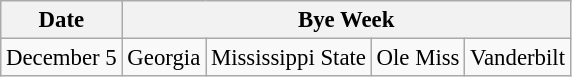<table class="wikitable" style="font-size:95%;">
<tr>
<th>Date</th>
<th colspan="4">Bye Week</th>
</tr>
<tr>
<td>December 5</td>
<td>Georgia</td>
<td>Mississippi State</td>
<td>Ole Miss</td>
<td>Vanderbilt</td>
</tr>
</table>
